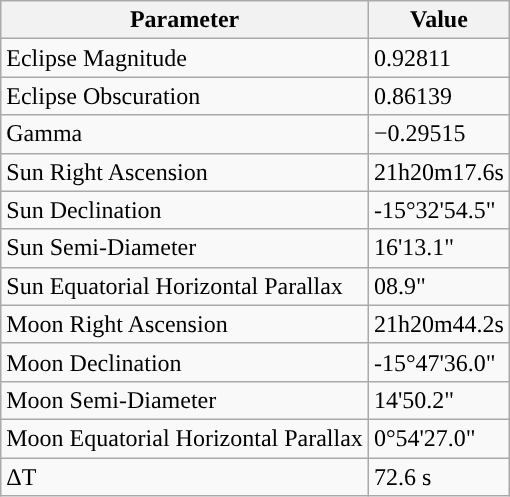<table class="wikitable">
<tr>
<th>Parameter</th>
<th>Value</th>
</tr>
<tr>
<td>Eclipse Magnitude</td>
<td>0.92811</td>
</tr>
<tr>
<td>Eclipse Obscuration</td>
<td>0.86139</td>
</tr>
<tr>
<td>Gamma</td>
<td>−0.29515</td>
</tr>
<tr>
<td>Sun Right Ascension</td>
<td>21h20m17.6s</td>
</tr>
<tr>
<td>Sun Declination</td>
<td>-15°32'54.5"</td>
</tr>
<tr>
<td>Sun Semi-Diameter</td>
<td>16'13.1"</td>
</tr>
<tr>
<td>Sun Equatorial Horizontal Parallax</td>
<td>08.9"</td>
</tr>
<tr>
<td>Moon Right Ascension</td>
<td>21h20m44.2s</td>
</tr>
<tr>
<td>Moon Declination</td>
<td>-15°47'36.0"</td>
</tr>
<tr>
<td>Moon Semi-Diameter</td>
<td>14'50.2"</td>
</tr>
<tr>
<td>Moon Equatorial Horizontal Parallax</td>
<td>0°54'27.0"</td>
</tr>
<tr>
<td>ΔT</td>
<td>72.6 s</td>
</tr>
</table>
